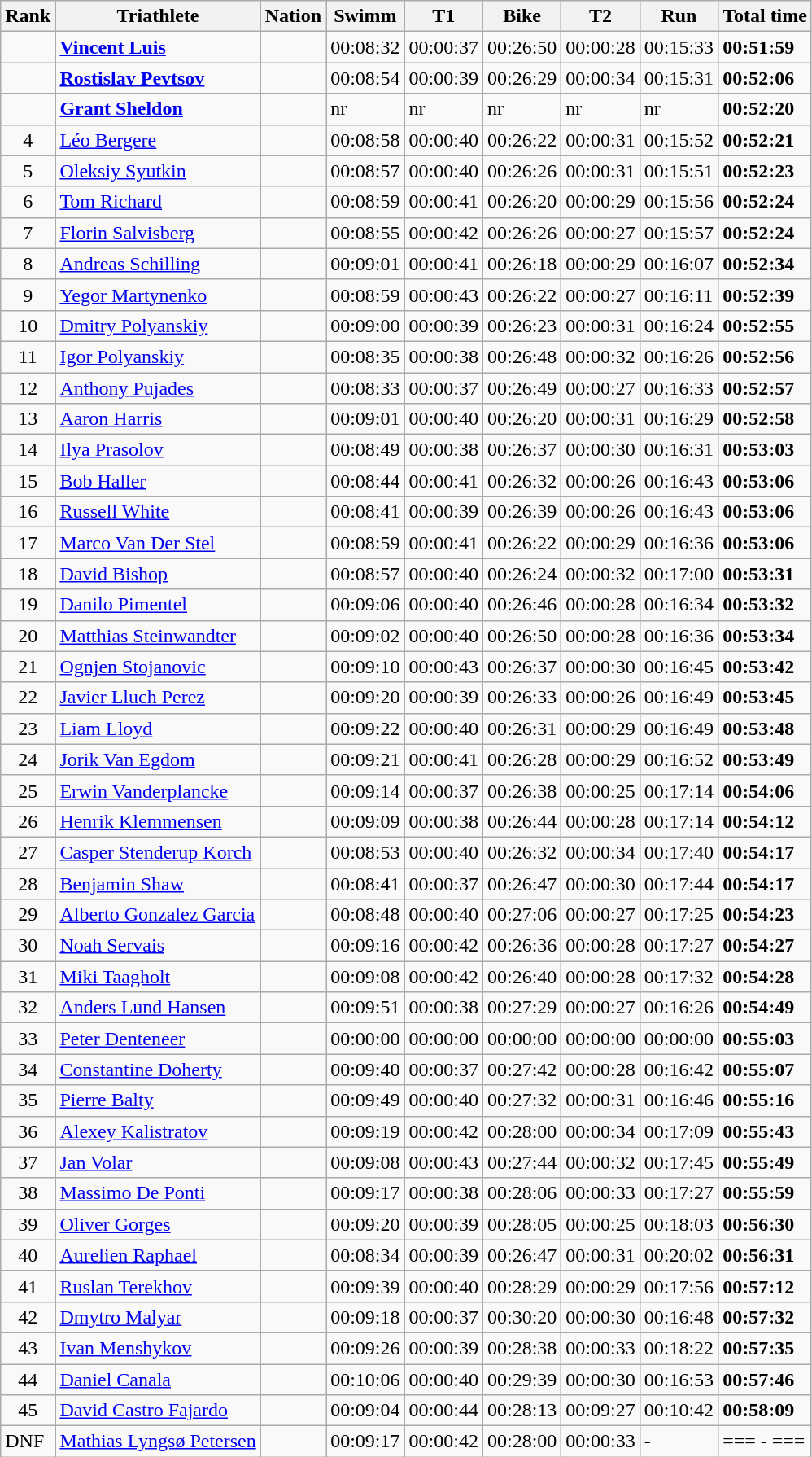<table class="wikitable sortable" style="text-align:left">
<tr>
<th>Rank</th>
<th>Triathlete</th>
<th>Nation</th>
<th>Swimm</th>
<th>T1</th>
<th>Bike</th>
<th>T2</th>
<th>Run</th>
<th>Total time</th>
</tr>
<tr>
<td align="center"></td>
<td><strong><a href='#'>Vincent Luis</a></strong></td>
<td><strong></strong></td>
<td>00:08:32</td>
<td>00:00:37</td>
<td>00:26:50</td>
<td>00:00:28</td>
<td>00:15:33</td>
<td><strong>00:51:59</strong></td>
</tr>
<tr>
<td align="center"></td>
<td><strong><a href='#'>Rostislav Pevtsov</a></strong></td>
<td><strong></strong></td>
<td>00:08:54</td>
<td>00:00:39</td>
<td>00:26:29</td>
<td>00:00:34</td>
<td>00:15:31</td>
<td><strong>00:52:06</strong></td>
</tr>
<tr>
<td align="center"></td>
<td><strong><a href='#'>Grant Sheldon</a></strong></td>
<td><strong></strong></td>
<td>nr</td>
<td>nr</td>
<td>nr</td>
<td>nr</td>
<td>nr</td>
<td><strong>00:52:20</strong></td>
</tr>
<tr>
<td align="center">4</td>
<td><a href='#'>Léo Bergere</a></td>
<td></td>
<td>00:08:58</td>
<td>00:00:40</td>
<td>00:26:22</td>
<td>00:00:31</td>
<td>00:15:52</td>
<td><strong>00:52:21</strong></td>
</tr>
<tr>
<td align="center">5</td>
<td><a href='#'>Oleksiy Syutkin</a></td>
<td></td>
<td>00:08:57</td>
<td>00:00:40</td>
<td>00:26:26</td>
<td>00:00:31</td>
<td>00:15:51</td>
<td><strong>00:52:23</strong></td>
</tr>
<tr>
<td align="center">6</td>
<td><a href='#'>Tom Richard</a></td>
<td></td>
<td>00:08:59</td>
<td>00:00:41</td>
<td>00:26:20</td>
<td>00:00:29</td>
<td>00:15:56</td>
<td><strong>00:52:24</strong></td>
</tr>
<tr>
<td align="center">7</td>
<td><a href='#'>Florin Salvisberg</a></td>
<td></td>
<td>00:08:55</td>
<td>00:00:42</td>
<td>00:26:26</td>
<td>00:00:27</td>
<td>00:15:57</td>
<td><strong>00:52:24</strong></td>
</tr>
<tr>
<td align="center">8</td>
<td><a href='#'>Andreas Schilling</a></td>
<td></td>
<td>00:09:01</td>
<td>00:00:41</td>
<td>00:26:18</td>
<td>00:00:29</td>
<td>00:16:07</td>
<td><strong>00:52:34</strong></td>
</tr>
<tr>
<td align="center">9</td>
<td><a href='#'>Yegor Martynenko</a></td>
<td></td>
<td>00:08:59</td>
<td>00:00:43</td>
<td>00:26:22</td>
<td>00:00:27</td>
<td>00:16:11</td>
<td><strong>00:52:39</strong></td>
</tr>
<tr>
<td align="center">10</td>
<td><a href='#'>Dmitry Polyanskiy</a></td>
<td></td>
<td>00:09:00</td>
<td>00:00:39</td>
<td>00:26:23</td>
<td>00:00:31</td>
<td>00:16:24</td>
<td><strong>00:52:55</strong></td>
</tr>
<tr>
<td align="center">11</td>
<td><a href='#'>Igor Polyanskiy</a></td>
<td></td>
<td>00:08:35</td>
<td>00:00:38</td>
<td>00:26:48</td>
<td>00:00:32</td>
<td>00:16:26</td>
<td><strong>00:52:56</strong></td>
</tr>
<tr>
<td align="center">12</td>
<td><a href='#'>Anthony Pujades</a></td>
<td></td>
<td>00:08:33</td>
<td>00:00:37</td>
<td>00:26:49</td>
<td>00:00:27</td>
<td>00:16:33</td>
<td><strong>00:52:57</strong></td>
</tr>
<tr>
<td align="center">13</td>
<td><a href='#'>Aaron Harris</a></td>
<td></td>
<td>00:09:01</td>
<td>00:00:40</td>
<td>00:26:20</td>
<td>00:00:31</td>
<td>00:16:29</td>
<td><strong>00:52:58</strong></td>
</tr>
<tr>
<td align="center">14</td>
<td><a href='#'>Ilya Prasolov</a></td>
<td></td>
<td>00:08:49</td>
<td>00:00:38</td>
<td>00:26:37</td>
<td>00:00:30</td>
<td>00:16:31</td>
<td><strong>00:53:03</strong></td>
</tr>
<tr>
<td align="center">15</td>
<td><a href='#'>Bob Haller</a></td>
<td></td>
<td>00:08:44</td>
<td>00:00:41</td>
<td>00:26:32</td>
<td>00:00:26</td>
<td>00:16:43</td>
<td><strong>00:53:06</strong></td>
</tr>
<tr>
<td align="center">16</td>
<td><a href='#'>Russell White</a></td>
<td></td>
<td>00:08:41</td>
<td>00:00:39</td>
<td>00:26:39</td>
<td>00:00:26</td>
<td>00:16:43</td>
<td><strong>00:53:06</strong></td>
</tr>
<tr>
<td align="center">17</td>
<td><a href='#'>Marco Van Der Stel</a></td>
<td></td>
<td>00:08:59</td>
<td>00:00:41</td>
<td>00:26:22</td>
<td>00:00:29</td>
<td>00:16:36</td>
<td><strong>00:53:06</strong></td>
</tr>
<tr>
<td align="center">18</td>
<td><a href='#'>David Bishop</a></td>
<td></td>
<td>00:08:57</td>
<td>00:00:40</td>
<td>00:26:24</td>
<td>00:00:32</td>
<td>00:17:00</td>
<td><strong>00:53:31</strong></td>
</tr>
<tr>
<td align="center">19</td>
<td><a href='#'>Danilo Pimentel</a></td>
<td></td>
<td>00:09:06</td>
<td>00:00:40</td>
<td>00:26:46</td>
<td>00:00:28</td>
<td>00:16:34</td>
<td><strong>00:53:32</strong></td>
</tr>
<tr>
<td align="center">20</td>
<td><a href='#'>Matthias Steinwandter</a></td>
<td></td>
<td>00:09:02</td>
<td>00:00:40</td>
<td>00:26:50</td>
<td>00:00:28</td>
<td>00:16:36</td>
<td><strong>00:53:34</strong></td>
</tr>
<tr>
<td align="center">21</td>
<td><a href='#'>Ognjen Stojanovic</a></td>
<td></td>
<td>00:09:10</td>
<td>00:00:43</td>
<td>00:26:37</td>
<td>00:00:30</td>
<td>00:16:45</td>
<td><strong>00:53:42</strong></td>
</tr>
<tr>
<td align="center">22</td>
<td><a href='#'>Javier Lluch Perez</a></td>
<td></td>
<td>00:09:20</td>
<td>00:00:39</td>
<td>00:26:33</td>
<td>00:00:26</td>
<td>00:16:49</td>
<td><strong>00:53:45</strong></td>
</tr>
<tr>
<td align="center">23</td>
<td><a href='#'>Liam Lloyd</a></td>
<td></td>
<td>00:09:22</td>
<td>00:00:40</td>
<td>00:26:31</td>
<td>00:00:29</td>
<td>00:16:49</td>
<td><strong>00:53:48</strong></td>
</tr>
<tr>
<td align="center">24</td>
<td><a href='#'>Jorik Van Egdom</a></td>
<td></td>
<td>00:09:21</td>
<td>00:00:41</td>
<td>00:26:28</td>
<td>00:00:29</td>
<td>00:16:52</td>
<td><strong>00:53:49</strong></td>
</tr>
<tr>
<td align="center">25</td>
<td><a href='#'>Erwin Vanderplancke</a></td>
<td></td>
<td>00:09:14</td>
<td>00:00:37</td>
<td>00:26:38</td>
<td>00:00:25</td>
<td>00:17:14</td>
<td><strong>00:54:06</strong></td>
</tr>
<tr>
<td align="center">26</td>
<td><a href='#'>Henrik Klemmensen</a></td>
<td></td>
<td>00:09:09</td>
<td>00:00:38</td>
<td>00:26:44</td>
<td>00:00:28</td>
<td>00:17:14</td>
<td><strong>00:54:12</strong></td>
</tr>
<tr>
<td align="center">27</td>
<td><a href='#'>Casper Stenderup Korch</a></td>
<td></td>
<td>00:08:53</td>
<td>00:00:40</td>
<td>00:26:32</td>
<td>00:00:34</td>
<td>00:17:40</td>
<td><strong>00:54:17</strong></td>
</tr>
<tr>
<td align="center">28</td>
<td><a href='#'>Benjamin Shaw</a></td>
<td></td>
<td>00:08:41</td>
<td>00:00:37</td>
<td>00:26:47</td>
<td>00:00:30</td>
<td>00:17:44</td>
<td><strong>00:54:17</strong></td>
</tr>
<tr>
<td align="center">29</td>
<td><a href='#'>Alberto Gonzalez Garcia</a></td>
<td></td>
<td>00:08:48</td>
<td>00:00:40</td>
<td>00:27:06</td>
<td>00:00:27</td>
<td>00:17:25</td>
<td><strong>00:54:23</strong></td>
</tr>
<tr>
<td align="center">30</td>
<td><a href='#'>Noah Servais</a></td>
<td></td>
<td>00:09:16</td>
<td>00:00:42</td>
<td>00:26:36</td>
<td>00:00:28</td>
<td>00:17:27</td>
<td><strong>00:54:27</strong></td>
</tr>
<tr>
<td align="center">31</td>
<td><a href='#'>Miki Taagholt</a></td>
<td></td>
<td>00:09:08</td>
<td>00:00:42</td>
<td>00:26:40</td>
<td>00:00:28</td>
<td>00:17:32</td>
<td><strong>00:54:28</strong></td>
</tr>
<tr>
<td align="center">32</td>
<td><a href='#'>Anders Lund Hansen</a></td>
<td></td>
<td>00:09:51</td>
<td>00:00:38</td>
<td>00:27:29</td>
<td>00:00:27</td>
<td>00:16:26</td>
<td><strong>00:54:49</strong></td>
</tr>
<tr>
<td align="center">33</td>
<td><a href='#'>Peter Denteneer</a></td>
<td></td>
<td>00:00:00</td>
<td>00:00:00</td>
<td>00:00:00</td>
<td>00:00:00</td>
<td>00:00:00</td>
<td><strong>00:55:03</strong></td>
</tr>
<tr>
<td align="center">34</td>
<td><a href='#'>Constantine Doherty</a></td>
<td></td>
<td>00:09:40</td>
<td>00:00:37</td>
<td>00:27:42</td>
<td>00:00:28</td>
<td>00:16:42</td>
<td><strong>00:55:07</strong></td>
</tr>
<tr>
<td align="center">35</td>
<td><a href='#'>Pierre Balty</a></td>
<td></td>
<td>00:09:49</td>
<td>00:00:40</td>
<td>00:27:32</td>
<td>00:00:31</td>
<td>00:16:46</td>
<td><strong>00:55:16</strong></td>
</tr>
<tr>
<td align="center">36</td>
<td><a href='#'>Alexey Kalistratov</a></td>
<td></td>
<td>00:09:19</td>
<td>00:00:42</td>
<td>00:28:00</td>
<td>00:00:34</td>
<td>00:17:09</td>
<td><strong>00:55:43</strong></td>
</tr>
<tr>
<td align="center">37</td>
<td><a href='#'>Jan Volar</a></td>
<td></td>
<td>00:09:08</td>
<td>00:00:43</td>
<td>00:27:44</td>
<td>00:00:32</td>
<td>00:17:45</td>
<td><strong>00:55:49</strong></td>
</tr>
<tr>
<td align="center">38</td>
<td><a href='#'>Massimo De Ponti</a></td>
<td></td>
<td>00:09:17</td>
<td>00:00:38</td>
<td>00:28:06</td>
<td>00:00:33</td>
<td>00:17:27</td>
<td><strong>00:55:59</strong></td>
</tr>
<tr>
<td align="center">39</td>
<td><a href='#'>Oliver Gorges</a></td>
<td></td>
<td>00:09:20</td>
<td>00:00:39</td>
<td>00:28:05</td>
<td>00:00:25</td>
<td>00:18:03</td>
<td><strong>00:56:30</strong></td>
</tr>
<tr>
<td align="center">40</td>
<td><a href='#'>Aurelien Raphael</a></td>
<td></td>
<td>00:08:34</td>
<td>00:00:39</td>
<td>00:26:47</td>
<td>00:00:31</td>
<td>00:20:02</td>
<td><strong>00:56:31</strong></td>
</tr>
<tr>
<td align="center">41</td>
<td><a href='#'>Ruslan Terekhov</a></td>
<td></td>
<td>00:09:39</td>
<td>00:00:40</td>
<td>00:28:29</td>
<td>00:00:29</td>
<td>00:17:56</td>
<td><strong>00:57:12</strong></td>
</tr>
<tr>
<td align="center">42</td>
<td><a href='#'>Dmytro Malyar</a></td>
<td></td>
<td>00:09:18</td>
<td>00:00:37</td>
<td>00:30:20</td>
<td>00:00:30</td>
<td>00:16:48</td>
<td><strong>00:57:32</strong></td>
</tr>
<tr>
<td align="center">43</td>
<td><a href='#'>Ivan Menshykov</a></td>
<td></td>
<td>00:09:26</td>
<td>00:00:39</td>
<td>00:28:38</td>
<td>00:00:33</td>
<td>00:18:22</td>
<td><strong>00:57:35</strong></td>
</tr>
<tr>
<td align="center">44</td>
<td><a href='#'>Daniel Canala</a></td>
<td></td>
<td>00:10:06</td>
<td>00:00:40</td>
<td>00:29:39</td>
<td>00:00:30</td>
<td>00:16:53</td>
<td><strong>00:57:46</strong></td>
</tr>
<tr>
<td align="center">45</td>
<td><a href='#'>David Castro Fajardo</a></td>
<td></td>
<td>00:09:04</td>
<td>00:00:44</td>
<td>00:28:13</td>
<td>00:09:27</td>
<td>00:10:42</td>
<td><strong>00:58:09</strong></td>
</tr>
<tr>
<td>DNF</td>
<td><a href='#'>Mathias Lyngsø Petersen</a></td>
<td></td>
<td>00:09:17</td>
<td>00:00:42</td>
<td>00:28:00</td>
<td>00:00:33</td>
<td>-</td>
<td>=== <strong>-</strong> ===</td>
</tr>
</table>
